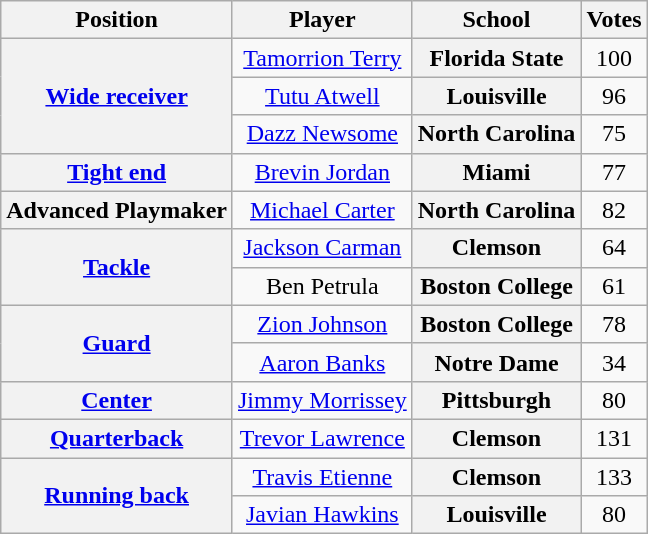<table class="wikitable" style="text-align: center;">
<tr>
<th>Position</th>
<th>Player</th>
<th>School</th>
<th>Votes</th>
</tr>
<tr>
<th rowspan="3"><a href='#'>Wide receiver</a></th>
<td><a href='#'>Tamorrion Terry</a></td>
<th style=>Florida State</th>
<td>100</td>
</tr>
<tr>
<td><a href='#'>Tutu Atwell</a></td>
<th style=>Louisville</th>
<td>96</td>
</tr>
<tr>
<td><a href='#'>Dazz Newsome</a></td>
<th style=>North Carolina</th>
<td>75</td>
</tr>
<tr>
<th rowspan="1"><a href='#'>Tight end</a></th>
<td><a href='#'>Brevin Jordan</a></td>
<th style=>Miami</th>
<td>77</td>
</tr>
<tr>
<th rowspan="1">Advanced Playmaker</th>
<td><a href='#'>Michael Carter</a></td>
<th style=>North Carolina</th>
<td>82</td>
</tr>
<tr>
<th rowspan="2"><a href='#'>Tackle</a></th>
<td><a href='#'>Jackson Carman</a></td>
<th style=>Clemson</th>
<td>64</td>
</tr>
<tr>
<td>Ben Petrula</td>
<th style=>Boston College</th>
<td>61</td>
</tr>
<tr>
<th rowspan="2"><a href='#'>Guard</a></th>
<td><a href='#'>Zion Johnson</a></td>
<th style=>Boston College</th>
<td>78</td>
</tr>
<tr>
<td><a href='#'>Aaron Banks</a></td>
<th style=>Notre Dame</th>
<td>34</td>
</tr>
<tr>
<th rowspan="1"><a href='#'>Center</a></th>
<td><a href='#'>Jimmy Morrissey</a></td>
<th style=>Pittsburgh</th>
<td>80</td>
</tr>
<tr>
<th rowspan="1"><a href='#'>Quarterback</a></th>
<td><a href='#'>Trevor Lawrence</a></td>
<th style=>Clemson</th>
<td>131</td>
</tr>
<tr>
<th rowspan="2"><a href='#'>Running back</a></th>
<td><a href='#'>Travis Etienne</a></td>
<th style=>Clemson</th>
<td>133</td>
</tr>
<tr>
<td><a href='#'>Javian Hawkins</a></td>
<th style=>Louisville</th>
<td>80</td>
</tr>
</table>
